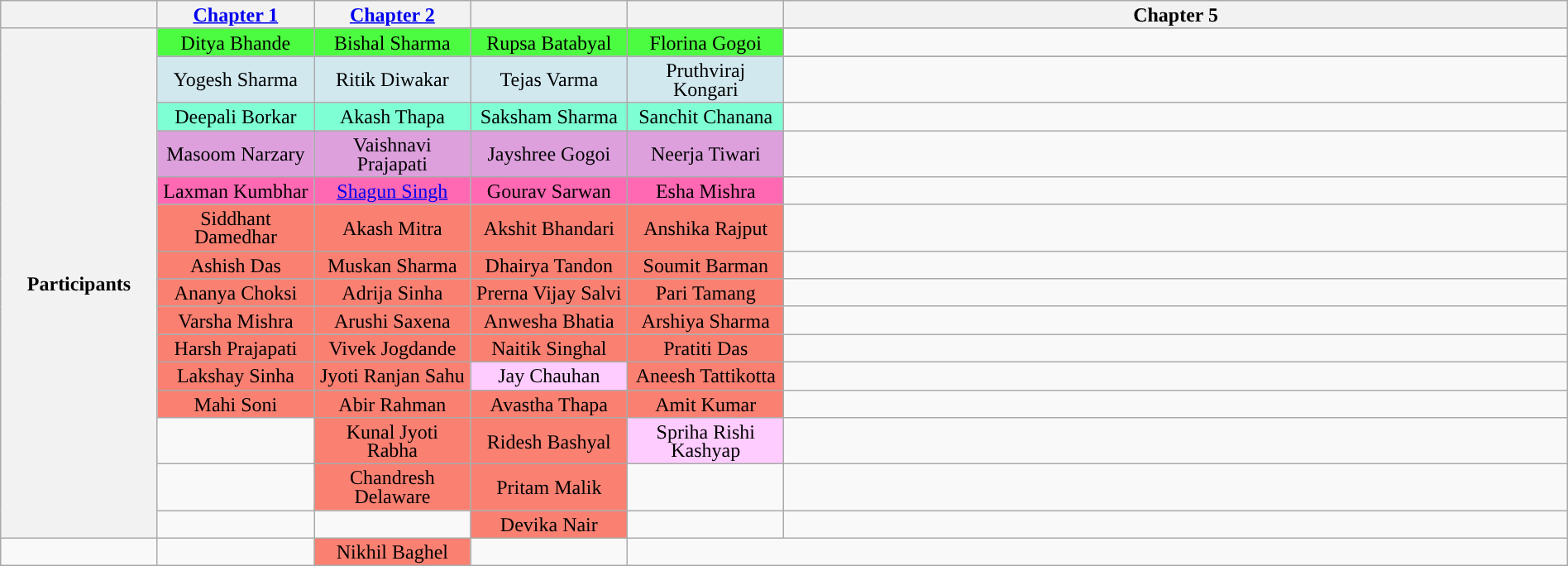<table class="wikitable" style="text-align:center; width:100%; font-size:100%; line-height:15px;">
<tr>
<th rowspan="1" style="width: 10%;"></th>
<th colspan="1" style="width: 10%;"><a href='#'>Chapter 1</a></th>
<th colspan="1" style="width: 10%;"><a href='#'>Chapter 2</a></th>
<th colspan="1" style="width: 10%;"></th>
<th colspan="1" style="width: 10%;"></th>
<th>Chapter 5</th>
</tr>
<tr>
<th rowspan="17" style="width: 10%;">Participants</th>
</tr>
<tr>
<td style="background:#4CFC40;">Ditya Bhande</td>
<td style="background:#4CFC40;">Bishal Sharma</td>
<td style="background:#4CFC40;">Rupsa Batabyal</td>
<td style="background:#4CFC40;">Florina Gogoi</td>
<td></td>
</tr>
<tr>
</tr>
<tr>
<td style="background:#D1E8EF;">Yogesh Sharma</td>
<td style="background:#D1E8EF;">Ritik Diwakar</td>
<td style="background:#D1E8EF;">Tejas Varma</td>
<td style="background:#D1E8EF;">Pruthviraj Kongari</td>
<td></td>
</tr>
<tr>
<td bgcolor=#7FFFD4>Deepali Borkar</td>
<td bgcolor=#7FFFD4>Akash Thapa</td>
<td bgcolor=#7FFFD4>Saksham Sharma</td>
<td bgcolor=#7FFFD4>Sanchit Chanana</td>
<td></td>
</tr>
<tr>
<td bgcolor=#DDA0DD>Masoom Narzary</td>
<td bgcolor=#DDA0DD>Vaishnavi Prajapati</td>
<td bgcolor=#DDA0DD>Jayshree Gogoi</td>
<td bgcolor=#DDA0DD>Neerja Tiwari</td>
<td></td>
</tr>
<tr>
<td style="background:#FF69B4;">Laxman Kumbhar</td>
<td style="background:#FF69B4;"><a href='#'>Shagun Singh</a></td>
<td style="background:#FF69B4;">Gourav Sarwan</td>
<td style="background:#FF69B4;">Esha Mishra</td>
<td></td>
</tr>
<tr>
<td style="background:salmon;">Siddhant Damedhar</td>
<td style="background:salmon;">Akash Mitra</td>
<td style="background:salmon;">Akshit Bhandari</td>
<td style="background:salmon;">Anshika Rajput</td>
<td></td>
</tr>
<tr>
<td style="background:salmon;">Ashish Das</td>
<td style="background:salmon;">Muskan Sharma</td>
<td style="background:salmon;">Dhairya Tandon</td>
<td style="background:salmon;">Soumit Barman</td>
<td></td>
</tr>
<tr>
<td style="background:salmon;">Ananya Choksi</td>
<td style="background:salmon;">Adrija Sinha</td>
<td style="background:salmon;">Prerna Vijay Salvi</td>
<td style="background:salmon;">Pari Tamang</td>
<td></td>
</tr>
<tr>
<td style="background:salmon;">Varsha Mishra</td>
<td style="background:salmon;">Arushi Saxena</td>
<td style="background:salmon;">Anwesha Bhatia</td>
<td style="background:salmon;">Arshiya Sharma</td>
<td></td>
</tr>
<tr>
<td style="background:salmon;">Harsh Prajapati</td>
<td style="background:salmon;">Vivek Jogdande</td>
<td style="background:salmon;">Naitik Singhal</td>
<td style="background:salmon;">Pratiti Das</td>
<td></td>
</tr>
<tr>
<td style="background:salmon;">Lakshay Sinha</td>
<td style="background:salmon;">Jyoti Ranjan Sahu</td>
<td style="background:#fcf;">Jay Chauhan</td>
<td style="background:salmon;">Aneesh Tattikotta</td>
<td></td>
</tr>
<tr>
<td style="background:salmon;">Mahi Soni</td>
<td style="background:salmon;">Abir Rahman</td>
<td style="background:salmon;">Avastha Thapa</td>
<td style="background:salmon;">Amit Kumar</td>
<td></td>
</tr>
<tr>
<td></td>
<td style="background:salmon;">Kunal Jyoti Rabha</td>
<td style="background:salmon;">Ridesh Bashyal</td>
<td style="background:#fcf;">Spriha Rishi Kashyap</td>
<td></td>
</tr>
<tr>
<td></td>
<td style="background:salmon;">Chandresh Delaware</td>
<td style="background:salmon;">Pritam Malik</td>
<td></td>
<td></td>
</tr>
<tr>
<td></td>
<td></td>
<td style="background:salmon;">Devika Nair</td>
<td></td>
<td></td>
</tr>
<tr>
<td></td>
<td></td>
<td style="background:salmon;">Nikhil Baghel</td>
<td></td>
</tr>
</table>
